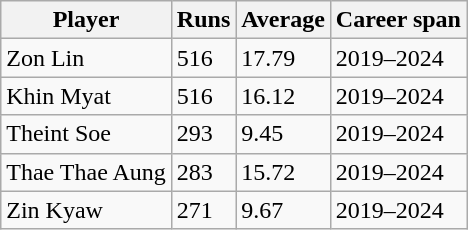<table class="wikitable">
<tr>
<th>Player</th>
<th>Runs</th>
<th>Average</th>
<th>Career span</th>
</tr>
<tr>
<td>Zon Lin</td>
<td>516</td>
<td>17.79</td>
<td>2019–2024</td>
</tr>
<tr>
<td>Khin Myat</td>
<td>516</td>
<td>16.12</td>
<td>2019–2024</td>
</tr>
<tr>
<td>Theint Soe</td>
<td>293</td>
<td>9.45</td>
<td>2019–2024</td>
</tr>
<tr>
<td>Thae Thae Aung</td>
<td>283</td>
<td>15.72</td>
<td>2019–2024</td>
</tr>
<tr>
<td>Zin Kyaw</td>
<td>271</td>
<td>9.67</td>
<td>2019–2024</td>
</tr>
</table>
